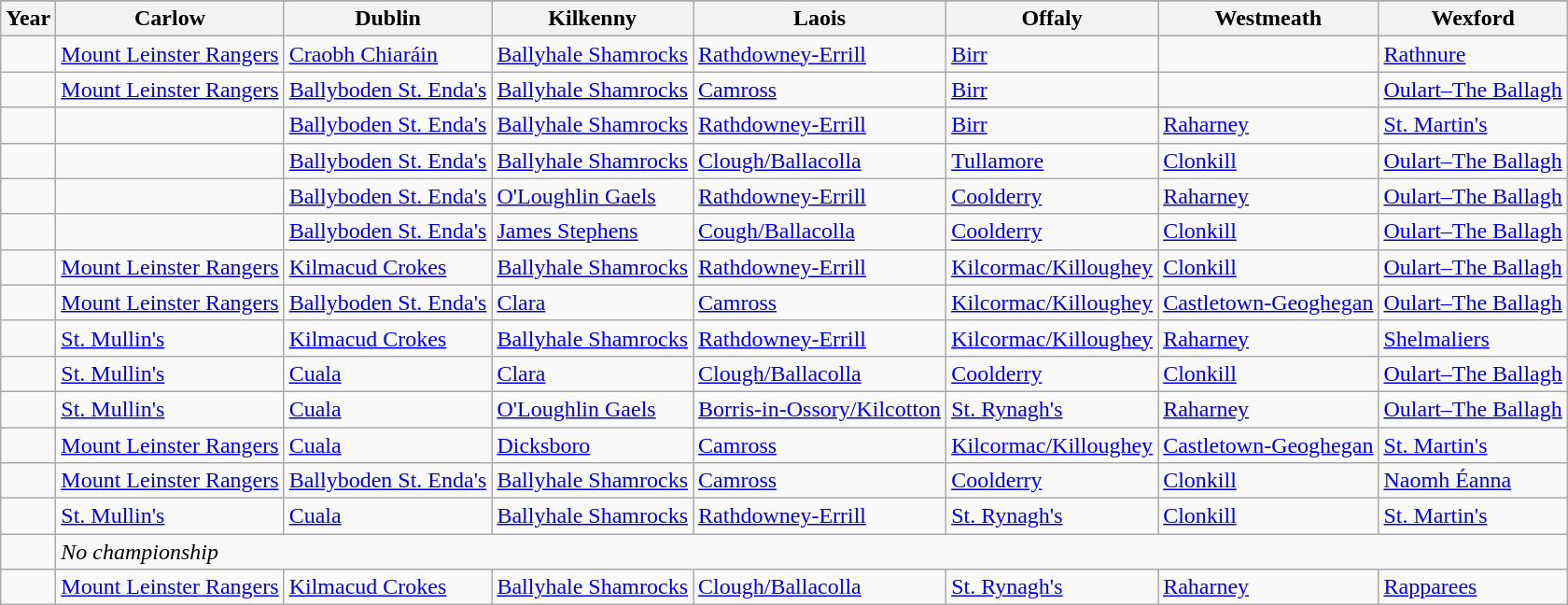<table class="wikitable sortable">
<tr>
</tr>
<tr>
<th>Year</th>
<th>Carlow</th>
<th>Dublin</th>
<th>Kilkenny</th>
<th>Laois</th>
<th>Offaly</th>
<th>Westmeath</th>
<th>Wexford</th>
</tr>
<tr>
<td></td>
<td><a href='#'>Mount Leinster Rangers</a></td>
<td><a href='#'>Craobh Chiaráin</a></td>
<td><a href='#'>Ballyhale Shamrocks</a></td>
<td><a href='#'>Rathdowney-Errill</a></td>
<td><a href='#'>Birr</a></td>
<td></td>
<td><a href='#'>Rathnure</a></td>
</tr>
<tr>
<td></td>
<td><a href='#'>Mount Leinster Rangers</a></td>
<td><a href='#'>Ballyboden St. Enda's</a></td>
<td><a href='#'>Ballyhale Shamrocks</a></td>
<td><a href='#'>Camross</a></td>
<td><a href='#'>Birr</a></td>
<td></td>
<td><a href='#'>Oulart–The Ballagh</a></td>
</tr>
<tr>
<td></td>
<td></td>
<td><a href='#'>Ballyboden St. Enda's</a></td>
<td><a href='#'>Ballyhale Shamrocks</a></td>
<td><a href='#'>Rathdowney-Errill</a></td>
<td><a href='#'>Birr</a></td>
<td><a href='#'>Raharney</a></td>
<td><a href='#'>St. Martin's</a></td>
</tr>
<tr>
<td></td>
<td></td>
<td><a href='#'>Ballyboden St. Enda's</a></td>
<td><a href='#'>Ballyhale Shamrocks</a></td>
<td><a href='#'>Clough/Ballacolla</a></td>
<td><a href='#'>Tullamore</a></td>
<td><a href='#'>Clonkill</a></td>
<td><a href='#'>Oulart–The Ballagh</a></td>
</tr>
<tr>
<td></td>
<td></td>
<td><a href='#'>Ballyboden St. Enda's</a></td>
<td><a href='#'>O'Loughlin Gaels</a></td>
<td><a href='#'>Rathdowney-Errill</a></td>
<td><a href='#'>Coolderry</a></td>
<td><a href='#'>Raharney</a></td>
<td><a href='#'>Oulart–The Ballagh</a></td>
</tr>
<tr>
<td></td>
<td></td>
<td><a href='#'>Ballyboden St. Enda's</a></td>
<td><a href='#'>James Stephens</a></td>
<td><a href='#'>Cough/Ballacolla</a></td>
<td><a href='#'>Coolderry</a></td>
<td><a href='#'>Clonkill</a></td>
<td><a href='#'>Oulart–The Ballagh</a></td>
</tr>
<tr>
<td></td>
<td><a href='#'>Mount Leinster Rangers</a></td>
<td><a href='#'>Kilmacud Crokes</a></td>
<td><a href='#'>Ballyhale Shamrocks</a></td>
<td><a href='#'>Rathdowney-Errill</a></td>
<td><a href='#'>Kilcormac/Killoughey</a></td>
<td><a href='#'>Clonkill</a></td>
<td><a href='#'>Oulart–The Ballagh</a></td>
</tr>
<tr>
<td></td>
<td><a href='#'>Mount Leinster Rangers</a></td>
<td><a href='#'>Ballyboden St. Enda's</a></td>
<td><a href='#'>Clara</a></td>
<td><a href='#'>Camross</a></td>
<td><a href='#'>Kilcormac/Killoughey</a></td>
<td><a href='#'>Castletown-Geoghegan</a></td>
<td><a href='#'>Oulart–The Ballagh</a></td>
</tr>
<tr>
<td></td>
<td><a href='#'>St. Mullin's</a></td>
<td><a href='#'>Kilmacud Crokes</a></td>
<td><a href='#'>Ballyhale Shamrocks</a></td>
<td><a href='#'>Rathdowney-Errill</a></td>
<td><a href='#'>Kilcormac/Killoughey</a></td>
<td><a href='#'>Raharney</a></td>
<td><a href='#'>Shelmaliers</a></td>
</tr>
<tr>
<td></td>
<td><a href='#'>St. Mullin's</a></td>
<td><a href='#'>Cuala</a></td>
<td><a href='#'>Clara</a></td>
<td><a href='#'>Clough/Ballacolla</a></td>
<td><a href='#'>Coolderry</a></td>
<td><a href='#'>Clonkill</a></td>
<td><a href='#'>Oulart–The Ballagh</a></td>
</tr>
<tr>
<td></td>
<td><a href='#'>St. Mullin's</a></td>
<td><a href='#'>Cuala</a></td>
<td><a href='#'>O'Loughlin Gaels</a></td>
<td><a href='#'>Borris-in-Ossory/Kilcotton</a></td>
<td><a href='#'>St. Rynagh's</a></td>
<td><a href='#'>Raharney</a></td>
<td><a href='#'>Oulart–The Ballagh</a></td>
</tr>
<tr>
<td></td>
<td><a href='#'>Mount Leinster Rangers</a></td>
<td><a href='#'>Cuala</a></td>
<td><a href='#'>Dicksboro</a></td>
<td><a href='#'>Camross</a></td>
<td><a href='#'>Kilcormac/Killoughey</a></td>
<td><a href='#'>Castletown-Geoghegan</a></td>
<td><a href='#'>St. Martin's</a></td>
</tr>
<tr>
<td></td>
<td><a href='#'>Mount Leinster Rangers</a></td>
<td><a href='#'>Ballyboden St. Enda's</a></td>
<td><a href='#'>Ballyhale Shamrocks</a></td>
<td><a href='#'>Camross</a></td>
<td><a href='#'>Coolderry</a></td>
<td><a href='#'>Clonkill</a></td>
<td><a href='#'>Naomh Éanna</a></td>
</tr>
<tr>
<td></td>
<td><a href='#'>St. Mullin's</a></td>
<td><a href='#'>Cuala</a></td>
<td><a href='#'>Ballyhale Shamrocks</a></td>
<td><a href='#'>Rathdowney-Errill</a></td>
<td><a href='#'>St. Rynagh's</a></td>
<td><a href='#'>Clonkill</a></td>
<td><a href='#'>St. Martin's</a></td>
</tr>
<tr>
<td></td>
<td colspan=7><em>No championship</em></td>
</tr>
<tr>
<td></td>
<td><a href='#'>Mount Leinster Rangers</a></td>
<td><a href='#'>Kilmacud Crokes</a></td>
<td><a href='#'>Ballyhale Shamrocks</a></td>
<td><a href='#'>Clough/Ballacolla</a></td>
<td><a href='#'>St. Rynagh's</a></td>
<td><a href='#'>Raharney</a></td>
<td><a href='#'>Rapparees</a></td>
</tr>
</table>
